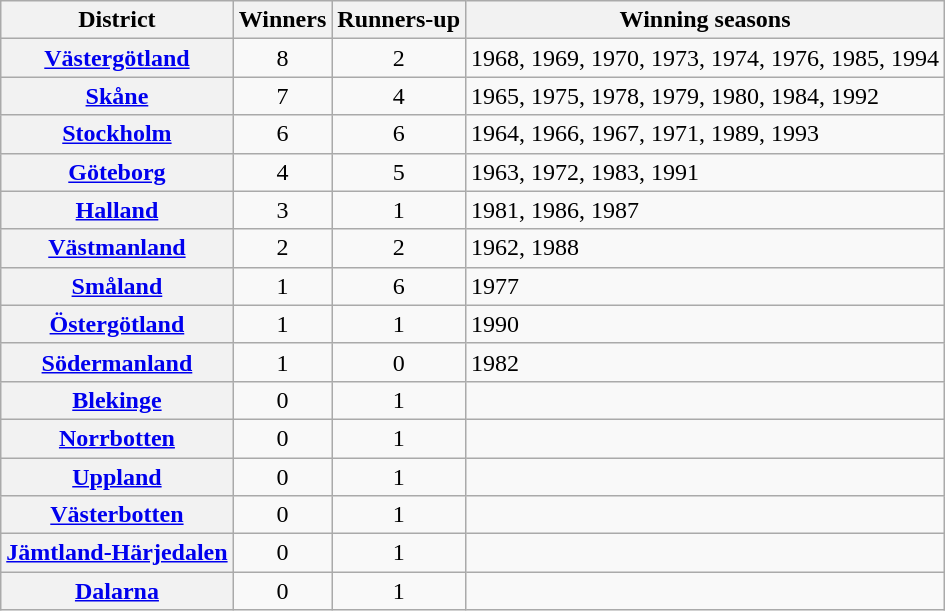<table class="wikitable">
<tr>
<th>District</th>
<th>Winners</th>
<th>Runners-up</th>
<th>Winning seasons</th>
</tr>
<tr>
<th><a href='#'>Västergötland</a></th>
<td align="center">8</td>
<td align="center">2</td>
<td>1968, 1969, 1970, 1973, 1974, 1976, 1985, 1994</td>
</tr>
<tr>
<th><a href='#'>Skåne</a></th>
<td align="center">7</td>
<td align="center">4</td>
<td>1965, 1975, 1978, 1979, 1980, 1984, 1992</td>
</tr>
<tr>
<th><a href='#'>Stockholm</a></th>
<td align="center">6</td>
<td align="center">6</td>
<td>1964, 1966, 1967, 1971, 1989, 1993</td>
</tr>
<tr>
<th><a href='#'>Göteborg</a></th>
<td align="center">4</td>
<td align="center">5</td>
<td>1963, 1972, 1983, 1991</td>
</tr>
<tr>
<th><a href='#'>Halland</a></th>
<td align="center">3</td>
<td align="center">1</td>
<td>1981, 1986, 1987</td>
</tr>
<tr>
<th><a href='#'>Västmanland</a></th>
<td align="center">2</td>
<td align="center">2</td>
<td>1962, 1988</td>
</tr>
<tr>
<th><a href='#'>Småland</a></th>
<td align="center">1</td>
<td align="center">6</td>
<td>1977</td>
</tr>
<tr>
<th><a href='#'>Östergötland</a></th>
<td align="center">1</td>
<td align="center">1</td>
<td>1990</td>
</tr>
<tr>
<th><a href='#'>Södermanland</a></th>
<td align="center">1</td>
<td align="center">0</td>
<td>1982</td>
</tr>
<tr>
<th><a href='#'>Blekinge</a></th>
<td align="center">0</td>
<td align="center">1</td>
<td></td>
</tr>
<tr>
<th><a href='#'>Norrbotten</a></th>
<td align="center">0</td>
<td align="center">1</td>
<td></td>
</tr>
<tr>
<th><a href='#'>Uppland</a></th>
<td align="center">0</td>
<td align="center">1</td>
<td></td>
</tr>
<tr>
<th><a href='#'>Västerbotten</a></th>
<td align="center">0</td>
<td align="center">1</td>
<td></td>
</tr>
<tr>
<th><a href='#'>Jämtland-Härjedalen</a></th>
<td align="center">0</td>
<td align="center">1</td>
<td></td>
</tr>
<tr>
<th><a href='#'>Dalarna</a></th>
<td align="center">0</td>
<td align="center">1</td>
<td></td>
</tr>
</table>
